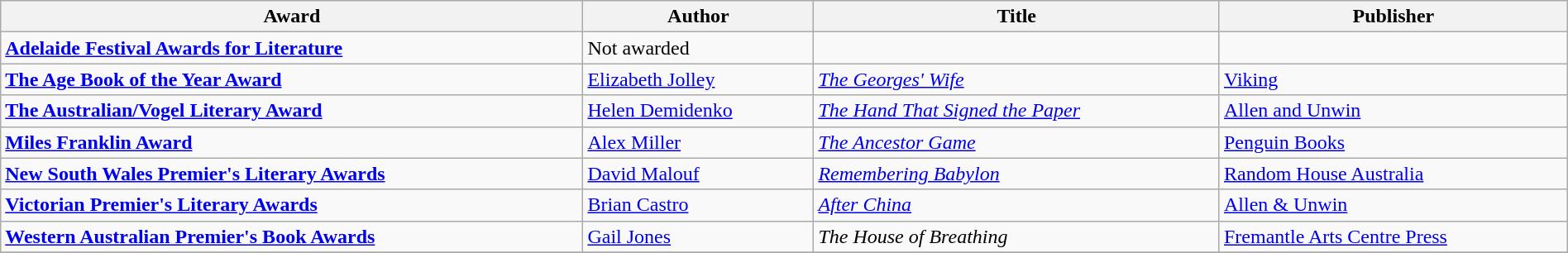<table class="wikitable" width=100%>
<tr>
<th>Award</th>
<th>Author</th>
<th>Title</th>
<th>Publisher</th>
</tr>
<tr>
<td><strong><a href='#'>Adelaide Festival Awards for Literature</a></strong></td>
<td>Not awarded</td>
<td></td>
<td></td>
</tr>
<tr>
<td><strong><a href='#'>The Age Book of the Year Award</a></strong></td>
<td><a href='#'>Elizabeth Jolley</a></td>
<td><em><a href='#'>The Georges' Wife</a></em></td>
<td><a href='#'>Viking</a></td>
</tr>
<tr>
<td><strong><a href='#'>The Australian/Vogel Literary Award</a></strong></td>
<td><a href='#'>Helen Demidenko</a></td>
<td><em><a href='#'>The Hand That Signed the Paper</a></em></td>
<td><a href='#'>Allen and Unwin</a></td>
</tr>
<tr>
<td><strong><a href='#'>Miles Franklin Award</a></strong></td>
<td><a href='#'>Alex Miller</a></td>
<td><em><a href='#'>The Ancestor Game</a></em></td>
<td><a href='#'>Penguin Books</a></td>
</tr>
<tr>
<td><strong><a href='#'>New South Wales Premier's Literary Awards</a></strong></td>
<td><a href='#'>David Malouf</a></td>
<td><em><a href='#'>Remembering Babylon</a></em></td>
<td><a href='#'>Random House Australia</a></td>
</tr>
<tr>
<td><strong><a href='#'>Victorian Premier's Literary Awards</a></strong></td>
<td><a href='#'>Brian Castro</a></td>
<td><em><a href='#'>After China</a></em></td>
<td><a href='#'>Allen & Unwin</a></td>
</tr>
<tr>
<td><strong><a href='#'>Western Australian Premier's Book Awards</a></strong></td>
<td><a href='#'>Gail Jones</a></td>
<td><em>The House of Breathing</em></td>
<td><a href='#'>Fremantle Arts Centre Press</a></td>
</tr>
<tr>
</tr>
</table>
